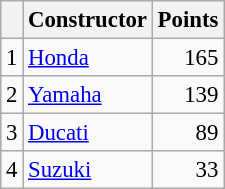<table class="wikitable" style="font-size: 95%;">
<tr>
<th></th>
<th>Constructor</th>
<th>Points</th>
</tr>
<tr>
<td align=center>1</td>
<td> <a href='#'>Honda</a></td>
<td align=right>165</td>
</tr>
<tr>
<td align=center>2</td>
<td> <a href='#'>Yamaha</a></td>
<td align=right>139</td>
</tr>
<tr>
<td align=center>3</td>
<td> <a href='#'>Ducati</a></td>
<td align=right>89</td>
</tr>
<tr>
<td align=center>4</td>
<td> <a href='#'>Suzuki</a></td>
<td align=right>33</td>
</tr>
</table>
